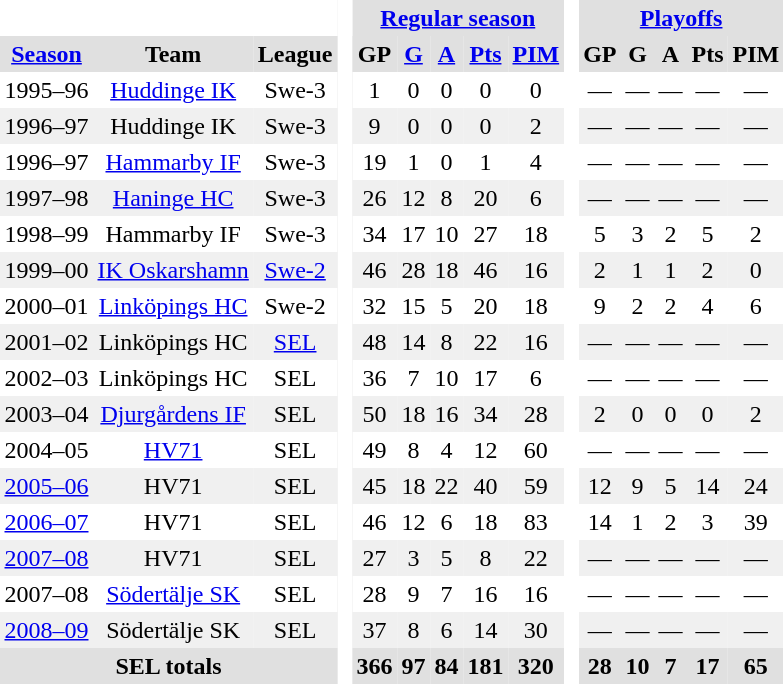<table BORDER="0" CELLPADDING="3" CELLSPACING="0" ID="Table3">
<tr bgcolor="#e0e0e0">
<th colspan="3" bgcolor="#ffffff"> </th>
<th rowspan="99" bgcolor="#ffffff"> </th>
<th colspan="5"><a href='#'>Regular season</a></th>
<th rowspan="99" bgcolor="#ffffff"> </th>
<th colspan="5"><a href='#'>Playoffs</a></th>
</tr>
<tr bgcolor="#e0e0e0">
<th><a href='#'>Season</a></th>
<th>Team</th>
<th>League</th>
<th>GP</th>
<th><a href='#'>G</a></th>
<th><a href='#'>A</a></th>
<th><a href='#'>Pts</a></th>
<th><a href='#'>PIM</a></th>
<th>GP</th>
<th>G</th>
<th>A</th>
<th>Pts</th>
<th>PIM</th>
</tr>
<tr ALIGN="center">
<td>1995–96</td>
<td><a href='#'>Huddinge IK</a></td>
<td>Swe-3</td>
<td>1</td>
<td>0</td>
<td>0</td>
<td>0</td>
<td>0</td>
<td>—</td>
<td>—</td>
<td>—</td>
<td>—</td>
<td>—</td>
</tr>
<tr ALIGN="center" bgcolor="#f0f0f0">
<td>1996–97</td>
<td>Huddinge IK</td>
<td>Swe-3</td>
<td>9</td>
<td>0</td>
<td>0</td>
<td>0</td>
<td>2</td>
<td>—</td>
<td>—</td>
<td>—</td>
<td>—</td>
<td>—</td>
</tr>
<tr ALIGN="center">
<td>1996–97</td>
<td><a href='#'>Hammarby IF</a></td>
<td>Swe-3</td>
<td>19</td>
<td>1</td>
<td>0</td>
<td>1</td>
<td>4</td>
<td>—</td>
<td>—</td>
<td>—</td>
<td>—</td>
<td>—</td>
</tr>
<tr ALIGN="center" bgcolor="#f0f0f0">
<td>1997–98</td>
<td><a href='#'>Haninge HC</a></td>
<td>Swe-3</td>
<td>26</td>
<td>12</td>
<td>8</td>
<td>20</td>
<td>6</td>
<td>—</td>
<td>—</td>
<td>—</td>
<td>—</td>
<td>—</td>
</tr>
<tr ALIGN="center">
<td>1998–99</td>
<td>Hammarby IF</td>
<td>Swe-3</td>
<td>34</td>
<td>17</td>
<td>10</td>
<td>27</td>
<td>18</td>
<td>5</td>
<td>3</td>
<td>2</td>
<td>5</td>
<td>2</td>
</tr>
<tr ALIGN="center" bgcolor="#f0f0f0">
<td>1999–00</td>
<td><a href='#'>IK Oskarshamn</a></td>
<td><a href='#'>Swe-2</a></td>
<td>46</td>
<td>28</td>
<td>18</td>
<td>46</td>
<td>16</td>
<td>2</td>
<td>1</td>
<td>1</td>
<td>2</td>
<td>0</td>
</tr>
<tr ALIGN="center">
<td>2000–01</td>
<td><a href='#'>Linköpings HC</a></td>
<td>Swe-2</td>
<td>32</td>
<td>15</td>
<td>5</td>
<td>20</td>
<td>18</td>
<td>9</td>
<td>2</td>
<td>2</td>
<td>4</td>
<td>6</td>
</tr>
<tr ALIGN="center" bgcolor="#f0f0f0">
<td>2001–02</td>
<td>Linköpings HC</td>
<td><a href='#'>SEL</a></td>
<td>48</td>
<td>14</td>
<td>8</td>
<td>22</td>
<td>16</td>
<td>—</td>
<td>—</td>
<td>—</td>
<td>—</td>
<td>—</td>
</tr>
<tr ALIGN="center">
<td>2002–03</td>
<td>Linköpings HC</td>
<td>SEL</td>
<td>36</td>
<td>7</td>
<td>10</td>
<td>17</td>
<td>6</td>
<td>—</td>
<td>—</td>
<td>—</td>
<td>—</td>
<td>—</td>
</tr>
<tr ALIGN="center" bgcolor="#f0f0f0">
<td>2003–04</td>
<td><a href='#'>Djurgårdens IF</a></td>
<td>SEL</td>
<td>50</td>
<td>18</td>
<td>16</td>
<td>34</td>
<td>28</td>
<td>2</td>
<td>0</td>
<td>0</td>
<td>0</td>
<td>2</td>
</tr>
<tr ALIGN="center">
<td>2004–05</td>
<td><a href='#'>HV71</a></td>
<td>SEL</td>
<td>49</td>
<td>8</td>
<td>4</td>
<td>12</td>
<td>60</td>
<td>—</td>
<td>—</td>
<td>—</td>
<td>—</td>
<td>—</td>
</tr>
<tr ALIGN="center" bgcolor="#f0f0f0">
<td><a href='#'>2005–06</a></td>
<td>HV71</td>
<td>SEL</td>
<td>45</td>
<td>18</td>
<td>22</td>
<td>40</td>
<td>59</td>
<td>12</td>
<td>9</td>
<td>5</td>
<td>14</td>
<td>24</td>
</tr>
<tr ALIGN="center">
<td><a href='#'>2006–07</a></td>
<td>HV71</td>
<td>SEL</td>
<td>46</td>
<td>12</td>
<td>6</td>
<td>18</td>
<td>83</td>
<td>14</td>
<td>1</td>
<td>2</td>
<td>3</td>
<td>39</td>
</tr>
<tr ALIGN="center" bgcolor="#f0f0f0">
<td><a href='#'>2007–08</a></td>
<td>HV71</td>
<td>SEL</td>
<td>27</td>
<td>3</td>
<td>5</td>
<td>8</td>
<td>22</td>
<td>—</td>
<td>—</td>
<td>—</td>
<td>—</td>
<td>—</td>
</tr>
<tr ALIGN="center">
<td>2007–08</td>
<td><a href='#'>Södertälje SK</a></td>
<td>SEL</td>
<td>28</td>
<td>9</td>
<td>7</td>
<td>16</td>
<td>16</td>
<td>—</td>
<td>—</td>
<td>—</td>
<td>—</td>
<td>—</td>
</tr>
<tr ALIGN="center" bgcolor="#f0f0f0">
<td><a href='#'>2008–09</a></td>
<td>Södertälje SK</td>
<td>SEL</td>
<td>37</td>
<td>8</td>
<td>6</td>
<td>14</td>
<td>30</td>
<td>—</td>
<td>—</td>
<td>—</td>
<td>—</td>
<td>—</td>
</tr>
<tr bgcolor="#e0e0e0">
<th colspan="3">SEL totals</th>
<th>366</th>
<th>97</th>
<th>84</th>
<th>181</th>
<th>320</th>
<th>28</th>
<th>10</th>
<th>7</th>
<th>17</th>
<th>65</th>
</tr>
</table>
